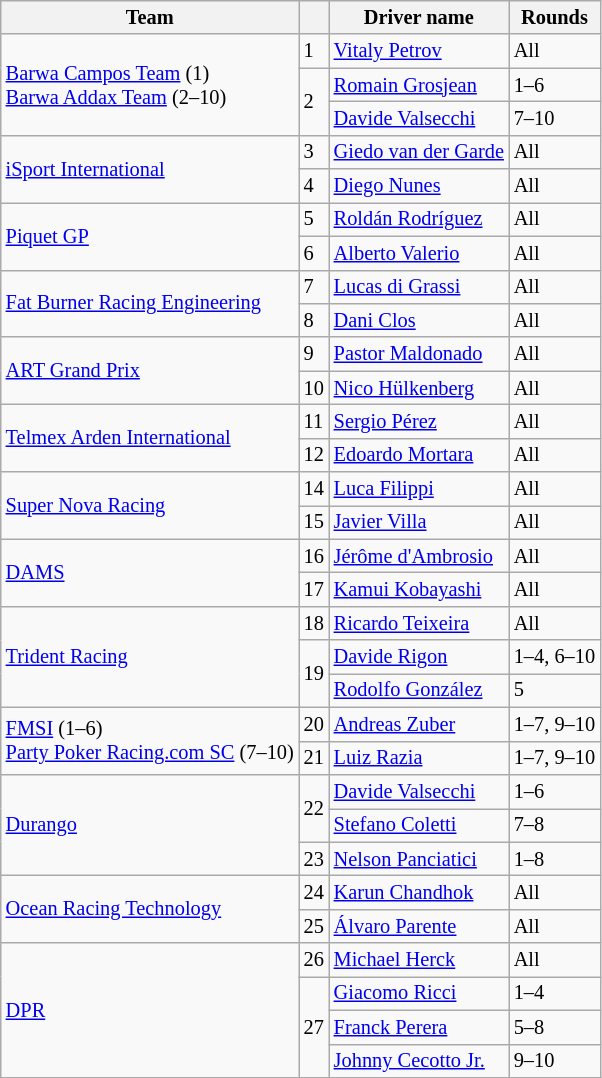<table class="wikitable" style="font-size: 85%;">
<tr>
<th>Team</th>
<th></th>
<th>Driver name</th>
<th>Rounds</th>
</tr>
<tr>
<td rowspan=3> <a href='#'>Barwa Campos Team</a> (1)<br> <a href='#'>Barwa Addax Team</a> (2–10)</td>
<td>1</td>
<td> <a href='#'>Vitaly Petrov</a></td>
<td>All</td>
</tr>
<tr>
<td rowspan=2>2</td>
<td> <a href='#'>Romain Grosjean</a></td>
<td>1–6</td>
</tr>
<tr>
<td> <a href='#'>Davide Valsecchi</a></td>
<td>7–10</td>
</tr>
<tr>
<td rowspan=2> <a href='#'>iSport International</a></td>
<td>3</td>
<td nowrap> <a href='#'>Giedo van der Garde</a></td>
<td>All</td>
</tr>
<tr>
<td>4</td>
<td> <a href='#'>Diego Nunes</a></td>
<td>All</td>
</tr>
<tr>
<td rowspan=2> <a href='#'>Piquet GP</a></td>
<td>5</td>
<td> <a href='#'>Roldán Rodríguez</a></td>
<td>All</td>
</tr>
<tr>
<td>6</td>
<td> <a href='#'>Alberto Valerio</a></td>
<td>All</td>
</tr>
<tr>
<td rowspan=2> <a href='#'>Fat Burner Racing Engineering</a></td>
<td>7</td>
<td> <a href='#'>Lucas di Grassi</a></td>
<td>All</td>
</tr>
<tr>
<td>8</td>
<td> <a href='#'>Dani Clos</a></td>
<td>All</td>
</tr>
<tr>
<td rowspan=2> <a href='#'>ART Grand Prix</a></td>
<td>9</td>
<td> <a href='#'>Pastor Maldonado</a></td>
<td>All</td>
</tr>
<tr>
<td>10</td>
<td> <a href='#'>Nico Hülkenberg</a></td>
<td>All</td>
</tr>
<tr>
<td rowspan=2> <a href='#'>Telmex Arden International</a></td>
<td>11</td>
<td> <a href='#'>Sergio Pérez</a></td>
<td>All</td>
</tr>
<tr>
<td>12</td>
<td> <a href='#'>Edoardo Mortara</a></td>
<td>All</td>
</tr>
<tr>
<td rowspan=2> <a href='#'>Super Nova Racing</a></td>
<td>14</td>
<td> <a href='#'>Luca Filippi</a></td>
<td>All</td>
</tr>
<tr>
<td>15</td>
<td> <a href='#'>Javier Villa</a></td>
<td>All</td>
</tr>
<tr>
<td rowspan=2> <a href='#'>DAMS</a></td>
<td>16</td>
<td> <a href='#'>Jérôme d'Ambrosio</a></td>
<td>All</td>
</tr>
<tr>
<td>17</td>
<td> <a href='#'>Kamui Kobayashi</a></td>
<td>All</td>
</tr>
<tr>
<td rowspan=3> <a href='#'>Trident Racing</a></td>
<td>18</td>
<td> <a href='#'>Ricardo Teixeira</a></td>
<td>All</td>
</tr>
<tr>
<td rowspan=2>19</td>
<td> <a href='#'>Davide Rigon</a></td>
<td>1–4, 6–10</td>
</tr>
<tr>
<td> <a href='#'>Rodolfo González</a></td>
<td>5</td>
</tr>
<tr>
<td rowspan=2 nowrap> <a href='#'>FMSI</a> (1–6)<br> <a href='#'>Party Poker Racing.com SC</a> (7–10)</td>
<td>20</td>
<td> <a href='#'>Andreas Zuber</a></td>
<td>1–7, 9–10</td>
</tr>
<tr>
<td>21</td>
<td> <a href='#'>Luiz Razia</a></td>
<td>1–7, 9–10</td>
</tr>
<tr>
<td rowspan=3> <a href='#'>Durango</a></td>
<td rowspan=2>22</td>
<td> <a href='#'>Davide Valsecchi</a></td>
<td>1–6</td>
</tr>
<tr>
<td> <a href='#'>Stefano Coletti</a></td>
<td>7–8</td>
</tr>
<tr>
<td>23</td>
<td> <a href='#'>Nelson Panciatici</a></td>
<td>1–8</td>
</tr>
<tr>
<td rowspan=2> <a href='#'>Ocean Racing Technology</a></td>
<td>24</td>
<td> <a href='#'>Karun Chandhok</a></td>
<td>All</td>
</tr>
<tr>
<td>25</td>
<td> <a href='#'>Álvaro Parente</a></td>
<td>All</td>
</tr>
<tr>
<td rowspan=4> <a href='#'>DPR</a></td>
<td>26</td>
<td> <a href='#'>Michael Herck</a></td>
<td>All</td>
</tr>
<tr>
<td rowspan=3>27</td>
<td> <a href='#'>Giacomo Ricci</a></td>
<td>1–4</td>
</tr>
<tr>
<td> <a href='#'>Franck Perera</a></td>
<td>5–8</td>
</tr>
<tr>
<td> <a href='#'>Johnny Cecotto Jr.</a></td>
<td>9–10</td>
</tr>
</table>
